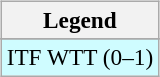<table>
<tr valign=top>
<td><br><table class=wikitable style=font-size:97%>
<tr>
<th>Legend</th>
</tr>
<tr bgcolor=e5d1cb>
</tr>
<tr bgcolor=cffcff>
<td>ITF WTT (0–1)</td>
</tr>
</table>
</td>
<td></td>
</tr>
</table>
